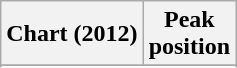<table class="wikitable sortable">
<tr>
<th>Chart (2012)</th>
<th>Peak<br>position</th>
</tr>
<tr>
</tr>
<tr>
</tr>
<tr>
</tr>
<tr>
</tr>
</table>
